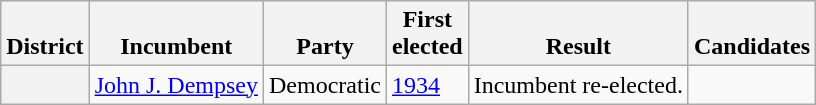<table class=wikitable>
<tr valign=bottom>
<th>District</th>
<th>Incumbent</th>
<th>Party</th>
<th>First<br>elected</th>
<th>Result</th>
<th>Candidates</th>
</tr>
<tr>
<th></th>
<td><a href='#'>John J. Dempsey</a></td>
<td>Democratic</td>
<td><a href='#'>1934</a></td>
<td>Incumbent re-elected.</td>
<td nowrap></td>
</tr>
</table>
